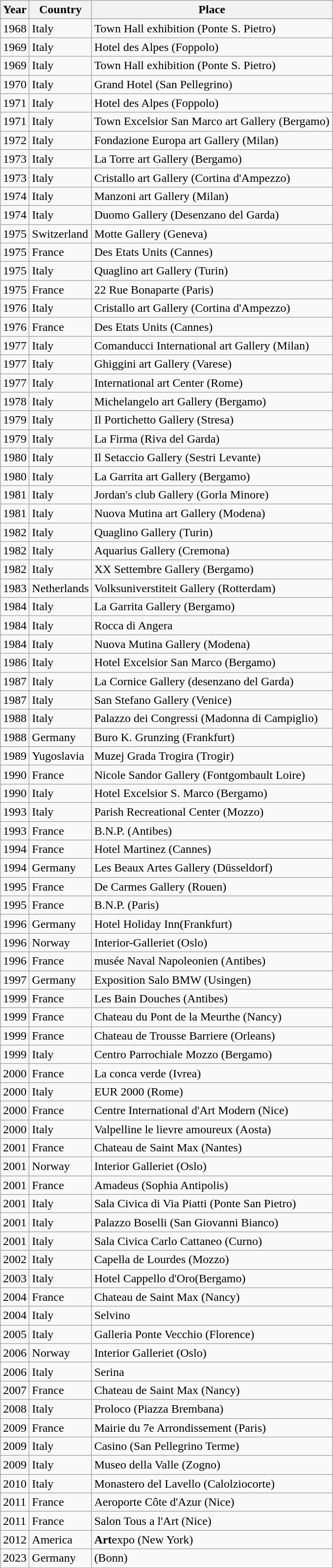<table class="wikitable">
<tr>
<th>Year</th>
<th>Country</th>
<th>Place</th>
</tr>
<tr>
<td>1968</td>
<td>Italy</td>
<td>Town Hall exhibition (Ponte S. Pietro)</td>
</tr>
<tr>
<td>1969</td>
<td>Italy</td>
<td>Hotel des Alpes (Foppolo)</td>
</tr>
<tr>
<td>1969</td>
<td>Italy</td>
<td>Town Hall exhibition (Ponte S. Pietro)</td>
</tr>
<tr>
<td>1970</td>
<td>Italy</td>
<td>Grand Hotel (San Pellegrino)</td>
</tr>
<tr>
<td>1971</td>
<td>Italy</td>
<td>Hotel des Alpes (Foppolo)</td>
</tr>
<tr>
<td>1971</td>
<td>Italy</td>
<td>Town Excelsior San Marco art Gallery (Bergamo)</td>
</tr>
<tr>
<td>1972</td>
<td>Italy</td>
<td>Fondazione Europa art Gallery (Milan)</td>
</tr>
<tr>
<td>1973</td>
<td>Italy</td>
<td>La Torre art Gallery (Bergamo)</td>
</tr>
<tr>
<td>1973</td>
<td>Italy</td>
<td>Cristallo art Gallery (Cortina d'Ampezzo)</td>
</tr>
<tr>
<td>1974</td>
<td>Italy</td>
<td>Manzoni art Gallery (Milan)</td>
</tr>
<tr>
<td>1974</td>
<td>Italy</td>
<td>Duomo Gallery (Desenzano del Garda)</td>
</tr>
<tr>
<td>1975</td>
<td>Switzerland</td>
<td>Motte Gallery (Geneva)</td>
</tr>
<tr>
<td>1975</td>
<td>France</td>
<td>Des Etats Units (Cannes)</td>
</tr>
<tr>
<td>1975</td>
<td>Italy</td>
<td>Quaglino art Gallery (Turin)</td>
</tr>
<tr>
<td>1975</td>
<td>France</td>
<td>22 Rue Bonaparte (Paris)</td>
</tr>
<tr>
<td>1976</td>
<td>Italy</td>
<td>Cristallo art Gallery (Cortina d'Ampezzo)</td>
</tr>
<tr>
<td>1976</td>
<td>France</td>
<td>Des Etats Units (Cannes)</td>
</tr>
<tr>
<td>1977</td>
<td>Italy</td>
<td>Comanducci International art Gallery (Milan)</td>
</tr>
<tr>
<td>1977</td>
<td>Italy</td>
<td>Ghiggini art Gallery (Varese)</td>
</tr>
<tr>
<td>1977</td>
<td>Italy</td>
<td>International art Center (Rome)</td>
</tr>
<tr>
<td>1978</td>
<td>Italy</td>
<td>Michelangelo art Gallery (Bergamo)</td>
</tr>
<tr>
<td>1979</td>
<td>Italy</td>
<td>Il Portichetto Gallery (Stresa)</td>
</tr>
<tr>
<td>1979</td>
<td>Italy</td>
<td>La Firma (Riva del Garda)</td>
</tr>
<tr>
<td>1980</td>
<td>Italy</td>
<td>Il Setaccio Gallery (Sestri Levante)</td>
</tr>
<tr>
<td>1980</td>
<td>Italy</td>
<td>La Garrita art Gallery (Bergamo)</td>
</tr>
<tr>
<td>1981</td>
<td>Italy</td>
<td>Jordan's club Gallery (Gorla Minore)</td>
</tr>
<tr>
<td>1981</td>
<td>Italy</td>
<td>Nuova Mutina art Gallery (Modena)</td>
</tr>
<tr>
<td>1982</td>
<td>Italy</td>
<td>Quaglino Gallery (Turin)</td>
</tr>
<tr>
<td>1982</td>
<td>Italy</td>
<td>Aquarius Gallery (Cremona)</td>
</tr>
<tr>
<td>1982</td>
<td>Italy</td>
<td>XX Settembre Gallery (Bergamo)</td>
</tr>
<tr>
<td>1983</td>
<td>Netherlands</td>
<td>Volksuniverstiteit Gallery (Rotterdam)</td>
</tr>
<tr>
<td>1984</td>
<td>Italy</td>
<td>La Garrita Gallery (Bergamo)</td>
</tr>
<tr>
<td>1984</td>
<td>Italy</td>
<td>Rocca di Angera</td>
</tr>
<tr>
<td>1984</td>
<td>Italy</td>
<td>Nuova Mutina Gallery (Modena)</td>
</tr>
<tr>
<td>1986</td>
<td>Italy</td>
<td>Hotel Excelsior San Marco (Bergamo)</td>
</tr>
<tr>
<td>1987</td>
<td>Italy</td>
<td>La Cornice Gallery (desenzano del Garda)</td>
</tr>
<tr>
<td>1987</td>
<td>Italy</td>
<td>San Stefano Gallery (Venice)</td>
</tr>
<tr>
<td>1988</td>
<td>Italy</td>
<td>Palazzo dei Congressi (Madonna di Campiglio)</td>
</tr>
<tr>
<td>1988</td>
<td>Germany</td>
<td>Buro K. Grunzing (Frankfurt)</td>
</tr>
<tr>
<td>1989</td>
<td>Yugoslavia</td>
<td>Muzej Grada Trogira (Trogir)</td>
</tr>
<tr>
<td>1990</td>
<td>France</td>
<td>Nicole Sandor Gallery (Fontgombault Loire)</td>
</tr>
<tr>
<td>1990</td>
<td>Italy</td>
<td>Hotel Excelsior S. Marco (Bergamo)</td>
</tr>
<tr>
<td>1993</td>
<td>Italy</td>
<td>Parish Recreational Center (Mozzo)</td>
</tr>
<tr>
<td>1993</td>
<td>France</td>
<td>B.N.P. (Antibes)</td>
</tr>
<tr>
<td>1994</td>
<td>France</td>
<td>Hotel Martinez (Cannes)</td>
</tr>
<tr>
<td>1994</td>
<td>Germany</td>
<td>Les Beaux Artes Gallery (Düsseldorf)</td>
</tr>
<tr>
<td>1995</td>
<td>France</td>
<td>De Carmes Gallery (Rouen)</td>
</tr>
<tr>
<td>1995</td>
<td>France</td>
<td>B.N.P. (Paris)</td>
</tr>
<tr>
<td>1996</td>
<td>Germany</td>
<td>Hotel Holiday Inn(Frankfurt)</td>
</tr>
<tr>
<td>1996</td>
<td>Norway</td>
<td>Interior-Galleriet (Oslo)</td>
</tr>
<tr>
<td>1996</td>
<td>France</td>
<td>musée Naval Napoleonien (Antibes)</td>
</tr>
<tr>
<td>1997</td>
<td>Germany</td>
<td>Exposition Salo BMW (Usingen)</td>
</tr>
<tr>
<td>1999</td>
<td>France</td>
<td>Les Bain Douches (Antibes)</td>
</tr>
<tr>
<td>1999</td>
<td>France</td>
<td>Chateau du Pont de la Meurthe (Nancy)</td>
</tr>
<tr>
<td>1999</td>
<td>France</td>
<td>Chateau de Trousse Barriere (Orleans)</td>
</tr>
<tr>
<td>1999</td>
<td>Italy</td>
<td>Centro Parrochiale Mozzo (Bergamo)</td>
</tr>
<tr>
<td>2000</td>
<td>France</td>
<td>La conca verde (Ivrea)</td>
</tr>
<tr>
<td>2000</td>
<td>Italy</td>
<td>EUR 2000 (Rome)</td>
</tr>
<tr>
<td>2000</td>
<td>France</td>
<td>Centre International d'Art Modern (Nice)</td>
</tr>
<tr>
<td>2000</td>
<td>Italy</td>
<td>Valpelline le lievre amoureux (Aosta)</td>
</tr>
<tr>
<td>2001</td>
<td>France</td>
<td>Chateau de Saint Max (Nantes)</td>
</tr>
<tr>
<td>2001</td>
<td>Norway</td>
<td>Interior Galleriet (Oslo)</td>
</tr>
<tr>
<td>2001</td>
<td>France</td>
<td>Amadeus (Sophia Antipolis)</td>
</tr>
<tr>
<td>2001</td>
<td>Italy</td>
<td>Sala Civica di Via Piatti (Ponte San Pietro)</td>
</tr>
<tr>
<td>2001</td>
<td>Italy</td>
<td>Palazzo Boselli (San Giovanni Bianco)</td>
</tr>
<tr>
<td>2001</td>
<td>Italy</td>
<td>Sala Civica Carlo Cattaneo (Curno)</td>
</tr>
<tr>
<td>2002</td>
<td>Italy</td>
<td>Capella de Lourdes (Mozzo)</td>
</tr>
<tr>
<td>2003</td>
<td>Italy</td>
<td>Hotel Cappello d'Oro(Bergamo)</td>
</tr>
<tr>
<td>2004</td>
<td>France</td>
<td>Chateau de Saint Max (Nancy)</td>
</tr>
<tr>
<td>2004</td>
<td>Italy</td>
<td>Selvino</td>
</tr>
<tr>
<td>2005</td>
<td>Italy</td>
<td>Galleria Ponte Vecchio (Florence)</td>
</tr>
<tr>
<td>2006</td>
<td>Norway</td>
<td>Interior Galleriet (Oslo)</td>
</tr>
<tr>
<td>2006</td>
<td>Italy</td>
<td>Serina</td>
</tr>
<tr>
<td>2007</td>
<td>France</td>
<td>Chateau de Saint Max (Nancy)</td>
</tr>
<tr>
<td>2008</td>
<td>Italy</td>
<td>Proloco (Piazza Brembana)</td>
</tr>
<tr>
<td>2009</td>
<td>France</td>
<td>Mairie du 7e Arrondissement (Paris)</td>
</tr>
<tr>
<td>2009</td>
<td>Italy</td>
<td>Casino (San Pellegrino Terme)</td>
</tr>
<tr>
<td>2009</td>
<td>Italy</td>
<td>Museo della Valle (Zogno)</td>
</tr>
<tr>
<td>2010</td>
<td>Italy</td>
<td>Monastero del Lavello (Calolziocorte)</td>
</tr>
<tr>
<td>2011</td>
<td>France</td>
<td>Aeroporte Côte d'Azur (Nice)</td>
</tr>
<tr>
<td>2011</td>
<td>France</td>
<td>Salon Tous a l'Art (Nice)</td>
</tr>
<tr>
<td>2012</td>
<td>America</td>
<td><strong>Art</strong>expo (New York)</td>
</tr>
<tr>
<td>2023</td>
<td>Germany</td>
<td> (Bonn)</td>
</tr>
</table>
